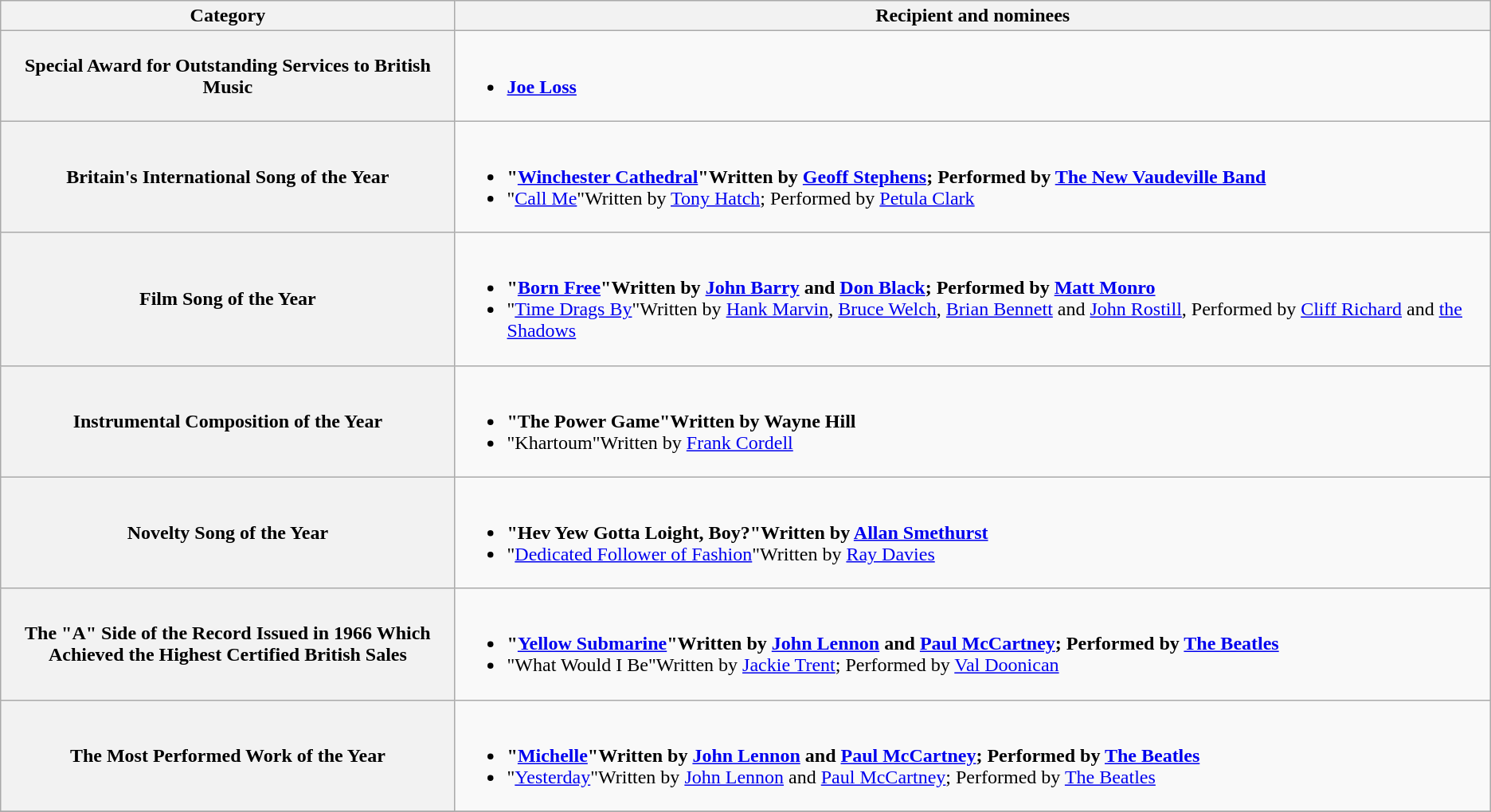<table class="wikitable">
<tr>
<th width="25%">Category</th>
<th width="57%">Recipient and nominees</th>
</tr>
<tr>
<th scope="row">Special Award for Outstanding Services to British Music</th>
<td><br><ul><li><strong><a href='#'>Joe Loss</a></strong></li></ul></td>
</tr>
<tr>
<th scope="row">Britain's International Song of the Year</th>
<td><br><ul><li><strong>"<a href='#'>Winchester Cathedral</a>"Written by <a href='#'>Geoff Stephens</a>; Performed by <a href='#'>The New Vaudeville Band</a></strong></li><li>"<a href='#'>Call Me</a>"Written by <a href='#'>Tony Hatch</a>; Performed by <a href='#'>Petula Clark</a></li></ul></td>
</tr>
<tr>
<th scope="row">Film Song of the Year</th>
<td><br><ul><li><strong>"<a href='#'>Born Free</a>"Written by <a href='#'>John Barry</a> and <a href='#'>Don Black</a>; Performed by <a href='#'>Matt Monro</a></strong></li><li>"<a href='#'>Time Drags By</a>"Written by <a href='#'>Hank Marvin</a>, <a href='#'>Bruce Welch</a>, <a href='#'>Brian Bennett</a> and <a href='#'>John Rostill</a>, Performed by <a href='#'>Cliff Richard</a> and <a href='#'>the Shadows</a></li></ul></td>
</tr>
<tr>
<th scope="row">Instrumental Composition of the Year</th>
<td><br><ul><li><strong>"The Power Game"Written by Wayne Hill</strong></li><li>"Khartoum"Written by <a href='#'>Frank Cordell</a></li></ul></td>
</tr>
<tr>
<th scope="row">Novelty Song of the Year</th>
<td><br><ul><li><strong>"Hev Yew Gotta Loight, Boy?"Written by <a href='#'>Allan Smethurst</a></strong></li><li>"<a href='#'>Dedicated Follower of Fashion</a>"Written by <a href='#'>Ray Davies</a></li></ul></td>
</tr>
<tr>
<th scope="row">The "A" Side of the Record Issued in 1966 Which Achieved the Highest Certified British Sales</th>
<td><br><ul><li><strong>"<a href='#'>Yellow Submarine</a>"Written by <a href='#'>John Lennon</a> and <a href='#'>Paul McCartney</a>; Performed by <a href='#'>The Beatles</a></strong></li><li>"What Would I Be"Written by <a href='#'>Jackie Trent</a>; Performed by <a href='#'>Val Doonican</a></li></ul></td>
</tr>
<tr>
<th scope="row">The Most Performed Work of the Year</th>
<td><br><ul><li><strong>"<a href='#'>Michelle</a>"Written by <a href='#'>John Lennon</a> and <a href='#'>Paul McCartney</a>; Performed by <a href='#'>The Beatles</a></strong></li><li>"<a href='#'>Yesterday</a>"Written by <a href='#'>John Lennon</a> and <a href='#'>Paul McCartney</a>; Performed by <a href='#'>The Beatles</a></li></ul></td>
</tr>
<tr>
</tr>
</table>
